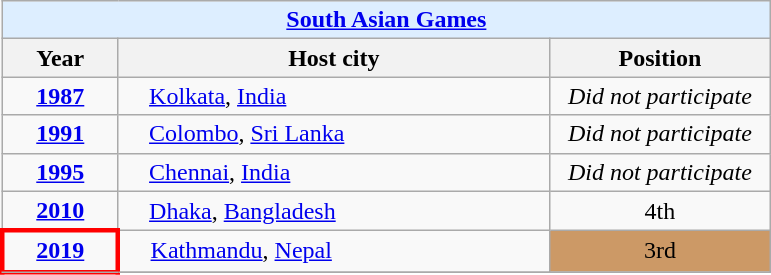<table class="wikitable" style="text-align: center;">
<tr>
<th colspan=3 style="background-color: #ddeeff;"><a href='#'>South Asian Games</a></th>
</tr>
<tr>
<th style="width: 70px;">Year</th>
<th style="width: 280px;">Host city</th>
<th style="width: 140px;">Position</th>
</tr>
<tr>
<td><strong><a href='#'>1987</a></strong></td>
<td style="text-align: left; padding-left: 20px;"> <a href='#'>Kolkata</a>, <a href='#'>India</a></td>
<td><em>Did not participate</em></td>
</tr>
<tr>
<td><strong><a href='#'>1991</a></strong></td>
<td style="text-align: left; padding-left: 20px;"> <a href='#'>Colombo</a>, <a href='#'>Sri Lanka</a></td>
<td><em>Did not participate</em></td>
</tr>
<tr>
<td><strong><a href='#'>1995</a></strong></td>
<td style="text-align: left; padding-left: 20px;"> <a href='#'>Chennai</a>, <a href='#'>India</a></td>
<td><em>Did not participate</em></td>
</tr>
<tr>
<td><strong><a href='#'>2010</a></strong></td>
<td style="text-align: left; padding-left: 20px;"> <a href='#'>Dhaka</a>, <a href='#'>Bangladesh</a></td>
<td>4th</td>
</tr>
<tr>
<td style="border: 3px solid red"><strong><a href='#'>2019</a></strong></td>
<td style="text-align: left; padding-left: 20px;"> <a href='#'>Kathmandu</a>, <a href='#'>Nepal</a></td>
<td style="background:#cc9966">3rd</td>
</tr>
<tr>
</tr>
</table>
